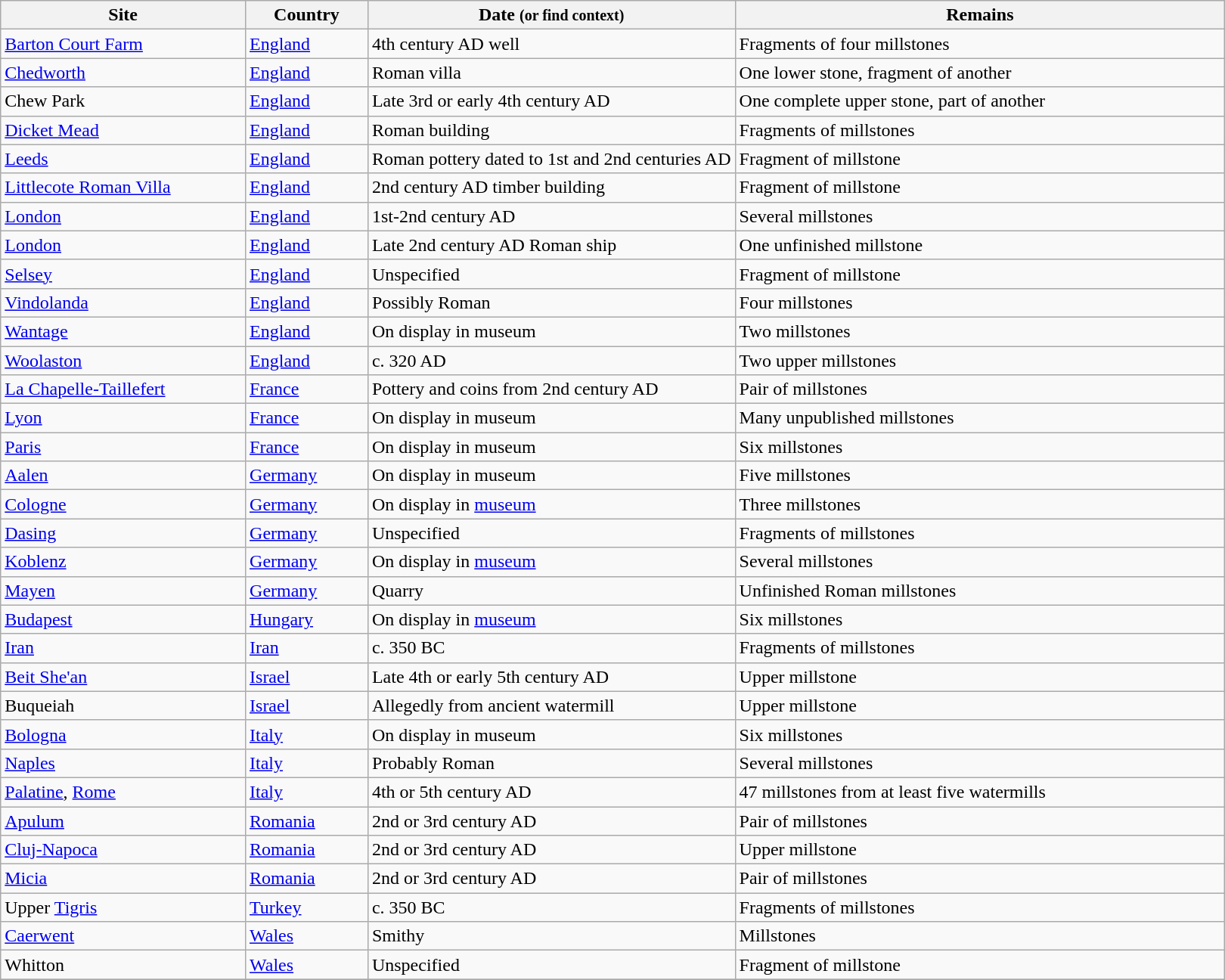<table class="wikitable sortable">
<tr>
<th width="20%">Site</th>
<th width="10%">Country</th>
<th width="30%">Date <small>(or find context)</small></th>
<th width="40%">Remains</th>
</tr>
<tr>
<td><a href='#'>Barton Court Farm</a> </td>
<td><a href='#'>England</a></td>
<td>4th century AD well</td>
<td>Fragments of four millstones</td>
</tr>
<tr>
<td><a href='#'>Chedworth</a></td>
<td><a href='#'>England</a></td>
<td>Roman villa</td>
<td>One lower stone, fragment of another</td>
</tr>
<tr>
<td>Chew Park  </td>
<td><a href='#'>England</a></td>
<td>Late 3rd or early 4th century AD</td>
<td>One complete upper stone, part of another</td>
</tr>
<tr>
<td><a href='#'>Dicket Mead</a></td>
<td><a href='#'>England</a></td>
<td>Roman building</td>
<td>Fragments of millstones</td>
</tr>
<tr>
<td><a href='#'>Leeds</a></td>
<td><a href='#'>England</a></td>
<td>Roman pottery dated to 1st and 2nd centuries AD</td>
<td>Fragment of millstone</td>
</tr>
<tr>
<td><a href='#'>Littlecote Roman Villa</a></td>
<td><a href='#'>England</a></td>
<td>2nd century AD timber building</td>
<td>Fragment of millstone</td>
</tr>
<tr>
<td><a href='#'>London</a></td>
<td><a href='#'>England</a></td>
<td>1st-2nd century AD</td>
<td>Several millstones</td>
</tr>
<tr>
<td><a href='#'>London</a></td>
<td><a href='#'>England</a></td>
<td>Late 2nd century AD Roman ship</td>
<td>One unfinished millstone</td>
</tr>
<tr>
<td><a href='#'>Selsey</a></td>
<td><a href='#'>England</a></td>
<td>Unspecified</td>
<td>Fragment of millstone</td>
</tr>
<tr>
<td><a href='#'>Vindolanda</a></td>
<td><a href='#'>England</a></td>
<td>Possibly Roman</td>
<td>Four millstones</td>
</tr>
<tr>
<td><a href='#'>Wantage</a></td>
<td><a href='#'>England</a></td>
<td>On display in museum</td>
<td>Two millstones</td>
</tr>
<tr>
<td><a href='#'>Woolaston</a></td>
<td><a href='#'>England</a></td>
<td>c. 320 AD</td>
<td>Two upper millstones</td>
</tr>
<tr>
<td><a href='#'>La Chapelle-Taillefert</a></td>
<td><a href='#'>France</a></td>
<td>Pottery and coins from 2nd century AD</td>
<td>Pair of millstones</td>
</tr>
<tr>
<td><a href='#'>Lyon</a></td>
<td><a href='#'>France</a></td>
<td>On display in museum</td>
<td>Many unpublished millstones</td>
</tr>
<tr>
<td><a href='#'>Paris</a></td>
<td><a href='#'>France</a></td>
<td>On display in museum</td>
<td>Six millstones</td>
</tr>
<tr>
<td><a href='#'>Aalen</a></td>
<td><a href='#'>Germany</a></td>
<td>On display in museum</td>
<td>Five millstones</td>
</tr>
<tr>
<td><a href='#'>Cologne</a></td>
<td><a href='#'>Germany</a></td>
<td>On display in <a href='#'>museum</a></td>
<td>Three millstones</td>
</tr>
<tr>
<td><a href='#'>Dasing</a></td>
<td><a href='#'>Germany</a></td>
<td>Unspecified</td>
<td>Fragments of millstones</td>
</tr>
<tr>
<td><a href='#'>Koblenz</a></td>
<td><a href='#'>Germany</a></td>
<td>On display in <a href='#'>museum</a></td>
<td>Several millstones</td>
</tr>
<tr>
<td><a href='#'>Mayen</a></td>
<td><a href='#'>Germany</a></td>
<td>Quarry</td>
<td>Unfinished Roman millstones</td>
</tr>
<tr>
<td><a href='#'>Budapest</a></td>
<td><a href='#'>Hungary</a></td>
<td>On display in <a href='#'>museum</a></td>
<td>Six millstones</td>
</tr>
<tr>
<td><a href='#'>Iran</a></td>
<td><a href='#'>Iran</a></td>
<td>c. 350 BC</td>
<td>Fragments of millstones</td>
</tr>
<tr>
<td><a href='#'>Beit She'an</a></td>
<td><a href='#'>Israel</a></td>
<td>Late 4th or early 5th century AD</td>
<td>Upper millstone</td>
</tr>
<tr>
<td>Buqueiah </td>
<td><a href='#'>Israel</a></td>
<td>Allegedly from ancient watermill</td>
<td>Upper millstone</td>
</tr>
<tr>
<td><a href='#'>Bologna</a></td>
<td><a href='#'>Italy</a></td>
<td>On display in museum</td>
<td>Six millstones</td>
</tr>
<tr>
<td><a href='#'>Naples</a></td>
<td><a href='#'>Italy</a></td>
<td>Probably Roman</td>
<td>Several millstones</td>
</tr>
<tr>
<td><a href='#'>Palatine</a>, <a href='#'>Rome</a></td>
<td><a href='#'>Italy</a></td>
<td>4th or 5th century AD</td>
<td>47 millstones from at least five watermills</td>
</tr>
<tr>
<td><a href='#'>Apulum</a></td>
<td><a href='#'>Romania</a></td>
<td>2nd or 3rd century AD</td>
<td>Pair of millstones</td>
</tr>
<tr>
<td><a href='#'>Cluj-Napoca</a></td>
<td><a href='#'>Romania</a></td>
<td>2nd or 3rd century AD</td>
<td>Upper millstone</td>
</tr>
<tr>
<td><a href='#'>Micia</a></td>
<td><a href='#'>Romania</a></td>
<td>2nd or 3rd century AD</td>
<td>Pair of millstones</td>
</tr>
<tr>
<td>Upper <a href='#'>Tigris</a></td>
<td><a href='#'>Turkey</a></td>
<td>c. 350 BC</td>
<td>Fragments of millstones</td>
</tr>
<tr>
<td><a href='#'>Caerwent</a></td>
<td><a href='#'>Wales</a></td>
<td>Smithy</td>
<td>Millstones</td>
</tr>
<tr>
<td>Whitton </td>
<td><a href='#'>Wales</a></td>
<td>Unspecified</td>
<td>Fragment of millstone</td>
</tr>
<tr>
</tr>
</table>
